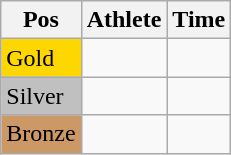<table class="wikitable">
<tr>
<th>Pos</th>
<th>Athlete</th>
<th>Time</th>
</tr>
<tr>
<td bgcolor="gold">Gold</td>
<td></td>
<td></td>
</tr>
<tr>
<td bgcolor="silver">Silver</td>
<td></td>
<td></td>
</tr>
<tr>
<td bgcolor="CC9966">Bronze</td>
<td></td>
<td></td>
</tr>
</table>
